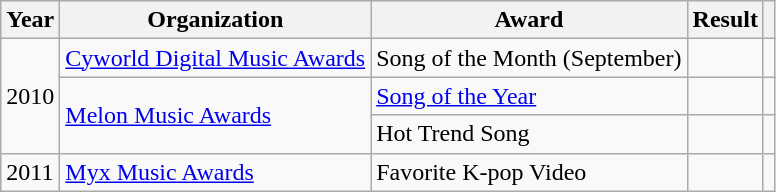<table class="wikitable plainrowheaders">
<tr>
<th scope="col">Year</th>
<th scope="col">Organization</th>
<th scope="col">Award</th>
<th scope="col">Result</th>
<th class="unsortable"></th>
</tr>
<tr>
<td rowspan="3">2010</td>
<td><a href='#'>Cyworld Digital Music Awards</a></td>
<td>Song of the Month (September)</td>
<td></td>
<td style="text-align:center;"></td>
</tr>
<tr>
<td rowspan="2"><a href='#'>Melon Music Awards</a></td>
<td><a href='#'>Song of the Year</a></td>
<td></td>
<td style="text-align:center;"></td>
</tr>
<tr>
<td>Hot Trend Song</td>
<td></td>
<td style="text-align:center;"></td>
</tr>
<tr>
<td>2011</td>
<td><a href='#'>Myx Music Awards</a></td>
<td>Favorite K-pop Video</td>
<td></td>
<td style="text-align:center;"></td>
</tr>
</table>
